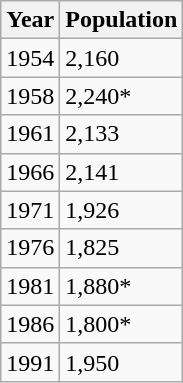<table class="wikitable">
<tr>
<th>Year</th>
<th>Population</th>
</tr>
<tr>
<td>1954</td>
<td>2,160</td>
</tr>
<tr>
<td>1958</td>
<td>2,240*</td>
</tr>
<tr>
<td>1961</td>
<td>2,133</td>
</tr>
<tr>
<td>1966</td>
<td>2,141</td>
</tr>
<tr>
<td>1971</td>
<td>1,926</td>
</tr>
<tr>
<td>1976</td>
<td>1,825</td>
</tr>
<tr>
<td>1981</td>
<td>1,880*</td>
</tr>
<tr>
<td>1986</td>
<td>1,800*</td>
</tr>
<tr>
<td>1991</td>
<td>1,950</td>
</tr>
</table>
